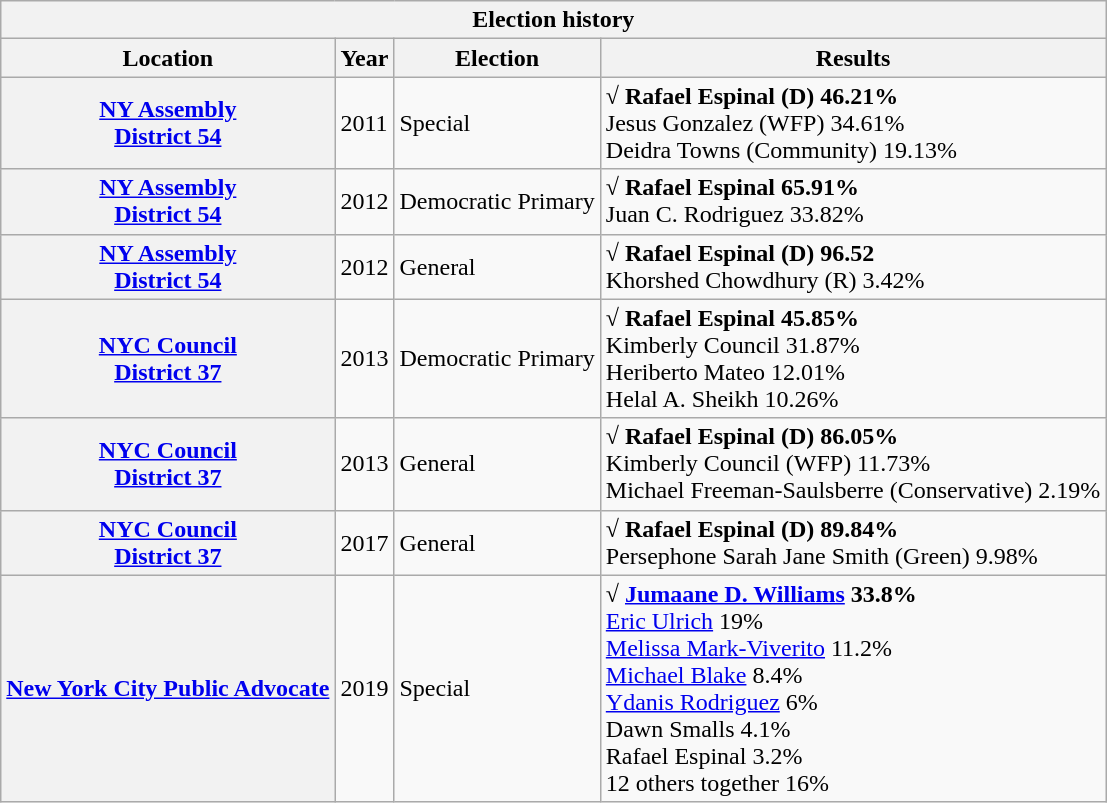<table class="wikitable collapsible">
<tr valign=bottom>
<th colspan=4>Election history</th>
</tr>
<tr valign=bottom>
<th>Location</th>
<th>Year</th>
<th>Election</th>
<th>Results</th>
</tr>
<tr>
<th><a href='#'>NY Assembly<br>District 54</a></th>
<td>2011</td>
<td>Special</td>
<td><strong>√ Rafael Espinal (D) 46.21%</strong><br>Jesus Gonzalez (WFP) 34.61%<br>Deidra Towns (Community) 19.13%</td>
</tr>
<tr>
<th><a href='#'>NY Assembly<br>District 54</a></th>
<td>2012</td>
<td>Democratic Primary</td>
<td><strong>√ Rafael Espinal 65.91%</strong><br>Juan C. Rodriguez 33.82%</td>
</tr>
<tr>
<th><a href='#'>NY Assembly<br>District 54</a></th>
<td>2012</td>
<td>General</td>
<td><strong>√ Rafael Espinal (D) 96.52</strong><br>Khorshed Chowdhury (R) 3.42%</td>
</tr>
<tr>
<th><a href='#'>NYC Council<br>District 37</a></th>
<td>2013</td>
<td>Democratic Primary</td>
<td><strong>√ Rafael Espinal 45.85%</strong><br>Kimberly Council 31.87%<br>Heriberto Mateo 12.01%<br>Helal A. Sheikh 10.26%</td>
</tr>
<tr>
<th><a href='#'>NYC Council<br>District 37</a></th>
<td>2013</td>
<td>General</td>
<td><strong>√ Rafael Espinal (D) 86.05%</strong><br>Kimberly Council (WFP) 11.73%<br>Michael Freeman-Saulsberre (Conservative) 2.19%</td>
</tr>
<tr>
<th><a href='#'>NYC Council<br>District 37</a></th>
<td>2017</td>
<td>General</td>
<td><strong>√ Rafael Espinal (D) 89.84%</strong><br>Persephone Sarah Jane Smith (Green) 9.98%</td>
</tr>
<tr>
<th><a href='#'>New York City Public Advocate</a></th>
<td>2019</td>
<td>Special</td>
<td><strong>√ <a href='#'>Jumaane D. Williams</a> 33.8%</strong><br><a href='#'>Eric Ulrich</a> 19%<br><a href='#'>Melissa Mark-Viverito</a> 11.2%<br><a href='#'>Michael Blake</a> 8.4%<br><a href='#'>Ydanis Rodriguez</a> 6%<br>Dawn Smalls 4.1%<br>Rafael Espinal 3.2%<br>12 others together 16%</td>
</tr>
</table>
